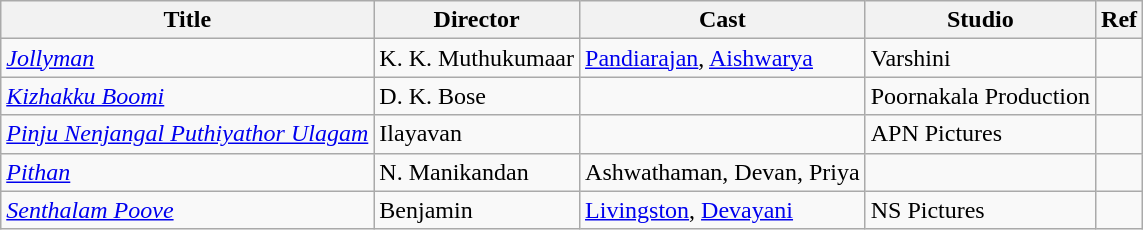<table class="wikitable sortable">
<tr>
<th>Title</th>
<th>Director</th>
<th>Cast</th>
<th>Studio</th>
<th>Ref</th>
</tr>
<tr>
<td><em><a href='#'>Jollyman</a></em></td>
<td>K. K. Muthukumaar</td>
<td><a href='#'>Pandiarajan</a>, <a href='#'>Aishwarya</a></td>
<td>Varshini</td>
<td></td>
</tr>
<tr>
<td><em><a href='#'>Kizhakku Boomi</a></em></td>
<td>D. K. Bose</td>
<td></td>
<td>Poornakala Production</td>
<td></td>
</tr>
<tr>
<td><em><a href='#'>Pinju Nenjangal Puthiyathor Ulagam</a></em></td>
<td>Ilayavan</td>
<td></td>
<td>APN Pictures</td>
<td></td>
</tr>
<tr>
<td><em><a href='#'>Pithan</a></em></td>
<td>N. Manikandan</td>
<td>Ashwathaman, Devan, Priya</td>
<td></td>
<td></td>
</tr>
<tr>
<td><em><a href='#'>Senthalam Poove</a></em></td>
<td>Benjamin</td>
<td><a href='#'>Livingston</a>, <a href='#'>Devayani</a></td>
<td>NS Pictures</td>
<td></td>
</tr>
</table>
